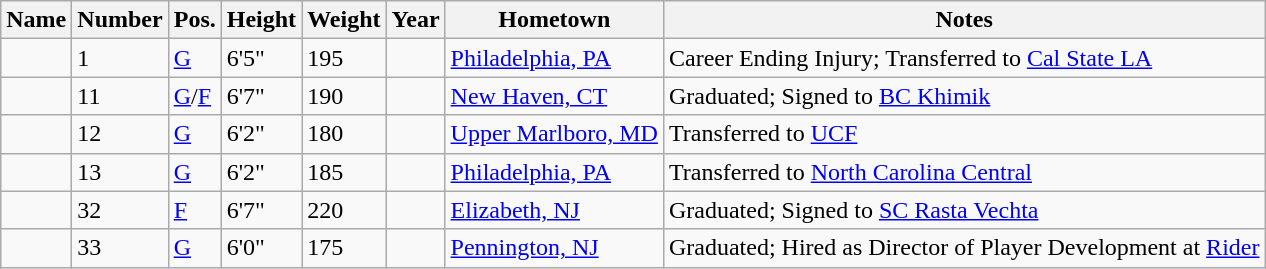<table class="wikitable sortable" border="1">
<tr>
<th>Name</th>
<th>Number</th>
<th>Pos.</th>
<th>Height</th>
<th>Weight</th>
<th>Year</th>
<th>Hometown</th>
<th class="unsortable">Notes</th>
</tr>
<tr>
<td></td>
<td>1</td>
<td><a href='#'>G</a></td>
<td>6'5"</td>
<td>195</td>
<td></td>
<td><a href='#'>Philadelphia, PA</a></td>
<td>Career Ending Injury; Transferred to <a href='#'>Cal State LA</a></td>
</tr>
<tr>
<td></td>
<td>11</td>
<td><a href='#'>G</a>/<a href='#'>F</a></td>
<td>6'7"</td>
<td>190</td>
<td></td>
<td><a href='#'>New Haven, CT</a></td>
<td>Graduated; Signed to <a href='#'>BC Khimik</a></td>
</tr>
<tr>
<td></td>
<td>12</td>
<td><a href='#'>G</a></td>
<td>6'2"</td>
<td>180</td>
<td></td>
<td><a href='#'>Upper Marlboro, MD</a></td>
<td>Transferred to <a href='#'>UCF</a></td>
</tr>
<tr>
<td></td>
<td>13</td>
<td><a href='#'>G</a></td>
<td>6'2"</td>
<td>185</td>
<td></td>
<td><a href='#'>Philadelphia, PA</a></td>
<td>Transferred to <a href='#'>North Carolina Central</a></td>
</tr>
<tr>
<td></td>
<td>32</td>
<td><a href='#'>F</a></td>
<td>6'7"</td>
<td>220</td>
<td></td>
<td><a href='#'>Elizabeth, NJ</a></td>
<td>Graduated; Signed to <a href='#'>SC Rasta Vechta</a></td>
</tr>
<tr>
<td></td>
<td>33</td>
<td><a href='#'>G</a></td>
<td>6'0"</td>
<td>175</td>
<td></td>
<td><a href='#'>Pennington, NJ</a></td>
<td>Graduated; Hired as Director of Player Development at <a href='#'>Rider</a></td>
</tr>
</table>
